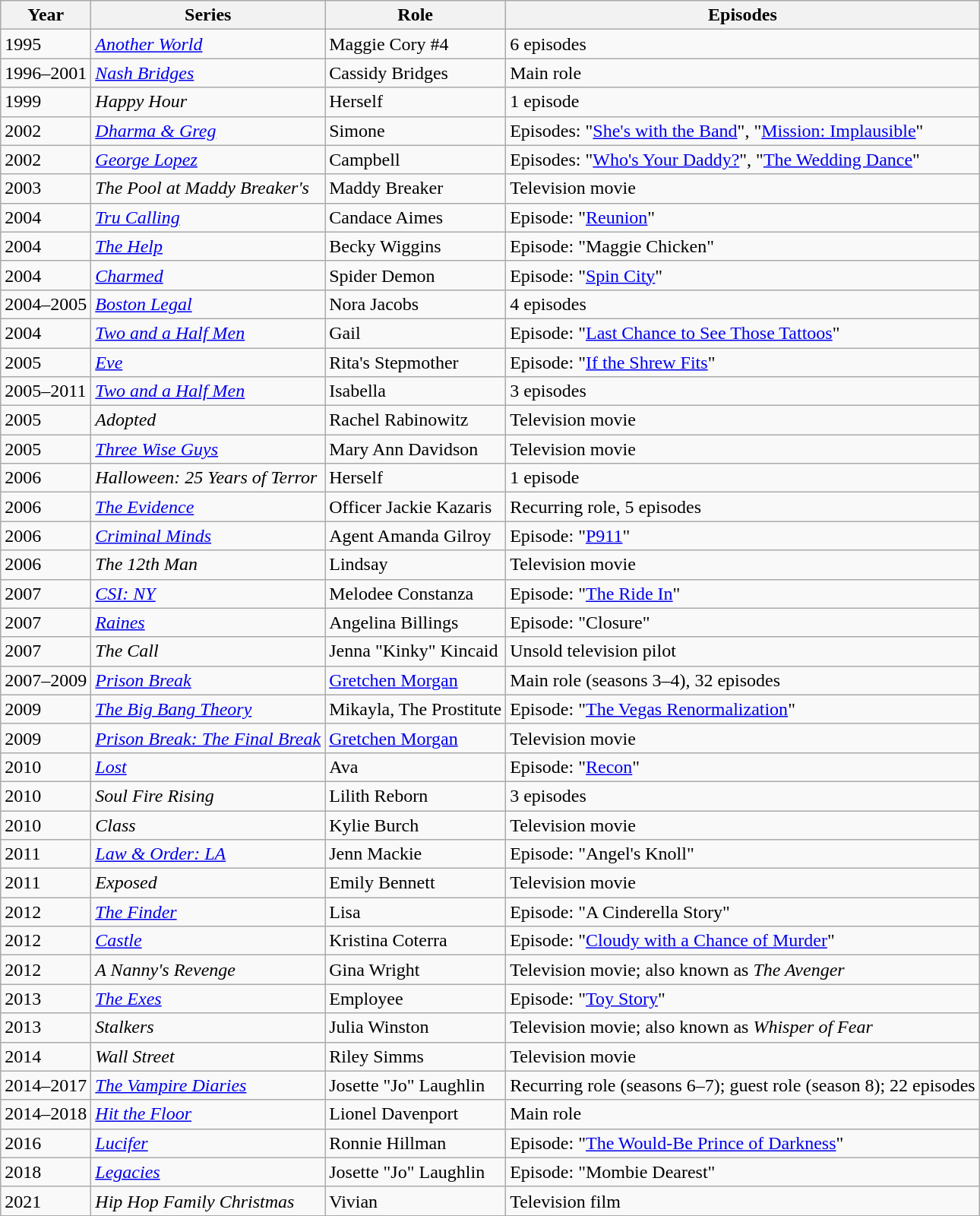<table class="wikitable sortable">
<tr>
<th>Year</th>
<th>Series</th>
<th>Role</th>
<th class="unsortable">Episodes</th>
</tr>
<tr>
<td>1995</td>
<td><em><a href='#'>Another World</a></em></td>
<td>Maggie Cory #4</td>
<td>6 episodes</td>
</tr>
<tr>
<td>1996–2001</td>
<td><em><a href='#'>Nash Bridges</a></em></td>
<td>Cassidy Bridges</td>
<td>Main role</td>
</tr>
<tr>
<td>1999</td>
<td><em>Happy Hour</em></td>
<td>Herself</td>
<td>1 episode</td>
</tr>
<tr>
<td>2002</td>
<td><em><a href='#'>Dharma & Greg</a></em></td>
<td>Simone</td>
<td>Episodes: "<a href='#'>She's with the Band</a>", "<a href='#'>Mission: Implausible</a>"</td>
</tr>
<tr>
<td>2002</td>
<td><em><a href='#'>George Lopez</a></em></td>
<td>Campbell</td>
<td>Episodes: "<a href='#'>Who's Your Daddy?</a>", "<a href='#'>The Wedding Dance</a>"</td>
</tr>
<tr>
<td>2003</td>
<td><em>The Pool at Maddy Breaker's</em></td>
<td>Maddy Breaker</td>
<td>Television movie</td>
</tr>
<tr>
<td>2004</td>
<td><em><a href='#'>Tru Calling</a></em></td>
<td>Candace Aimes</td>
<td>Episode: "<a href='#'>Reunion</a>"</td>
</tr>
<tr>
<td>2004</td>
<td><em><a href='#'>The Help</a></em></td>
<td>Becky Wiggins</td>
<td>Episode: "Maggie Chicken"</td>
</tr>
<tr>
<td>2004</td>
<td><em><a href='#'>Charmed</a></em></td>
<td>Spider Demon</td>
<td>Episode: "<a href='#'>Spin City</a>"</td>
</tr>
<tr>
<td>2004–2005</td>
<td><em><a href='#'>Boston Legal</a></em></td>
<td>Nora Jacobs</td>
<td>4 episodes</td>
</tr>
<tr>
<td>2004</td>
<td><em><a href='#'>Two and a Half Men</a></em></td>
<td>Gail</td>
<td>Episode: "<a href='#'>Last Chance to See Those Tattoos</a>"</td>
</tr>
<tr>
<td>2005</td>
<td><em><a href='#'>Eve</a></em></td>
<td>Rita's Stepmother</td>
<td>Episode: "<a href='#'>If the Shrew Fits</a>"</td>
</tr>
<tr>
<td>2005–2011</td>
<td><em><a href='#'>Two and a Half Men</a></em></td>
<td>Isabella</td>
<td>3 episodes</td>
</tr>
<tr>
<td>2005</td>
<td><em>Adopted</em></td>
<td>Rachel Rabinowitz</td>
<td>Television movie</td>
</tr>
<tr>
<td>2005</td>
<td><em><a href='#'>Three Wise Guys</a></em></td>
<td>Mary Ann Davidson</td>
<td>Television movie</td>
</tr>
<tr>
<td>2006</td>
<td><em>Halloween: 25 Years of Terror</em></td>
<td>Herself</td>
<td>1 episode</td>
</tr>
<tr>
<td>2006</td>
<td><em><a href='#'>The Evidence</a></em></td>
<td>Officer Jackie Kazaris</td>
<td>Recurring role, 5 episodes</td>
</tr>
<tr>
<td>2006</td>
<td><em><a href='#'>Criminal Minds</a></em></td>
<td>Agent Amanda Gilroy</td>
<td>Episode: "<a href='#'>P911</a>"</td>
</tr>
<tr>
<td>2006</td>
<td><em>The 12th Man</em></td>
<td>Lindsay</td>
<td>Television movie</td>
</tr>
<tr>
<td>2007</td>
<td><em><a href='#'>CSI: NY</a></em></td>
<td>Melodee Constanza</td>
<td>Episode: "<a href='#'>The Ride In</a>"</td>
</tr>
<tr>
<td>2007</td>
<td><em><a href='#'>Raines</a></em></td>
<td>Angelina Billings</td>
<td>Episode: "Closure"</td>
</tr>
<tr>
<td>2007</td>
<td><em>The Call</em></td>
<td>Jenna "Kinky" Kincaid</td>
<td>Unsold television pilot</td>
</tr>
<tr>
<td>2007–2009</td>
<td><em><a href='#'>Prison Break</a></em></td>
<td><a href='#'>Gretchen Morgan</a></td>
<td>Main role (seasons 3–4), 32 episodes</td>
</tr>
<tr>
<td>2009</td>
<td><em><a href='#'>The Big Bang Theory</a></em></td>
<td>Mikayla, The Prostitute</td>
<td>Episode: "<a href='#'>The Vegas Renormalization</a>"</td>
</tr>
<tr>
<td>2009</td>
<td><em><a href='#'>Prison Break: The Final Break</a></em></td>
<td><a href='#'>Gretchen Morgan</a></td>
<td>Television movie</td>
</tr>
<tr>
<td>2010</td>
<td><em><a href='#'>Lost</a></em></td>
<td>Ava</td>
<td>Episode: "<a href='#'>Recon</a>"</td>
</tr>
<tr>
<td>2010</td>
<td><em>Soul Fire Rising</em></td>
<td>Lilith Reborn</td>
<td>3 episodes</td>
</tr>
<tr>
<td>2010</td>
<td><em>Class</em></td>
<td>Kylie Burch</td>
<td>Television movie</td>
</tr>
<tr>
<td>2011</td>
<td><em><a href='#'>Law & Order: LA</a></em></td>
<td>Jenn Mackie</td>
<td>Episode: "Angel's Knoll"</td>
</tr>
<tr>
<td>2011</td>
<td><em>Exposed</em></td>
<td>Emily Bennett</td>
<td>Television movie</td>
</tr>
<tr>
<td>2012</td>
<td><em><a href='#'>The Finder</a></em></td>
<td>Lisa</td>
<td>Episode: "A Cinderella Story"</td>
</tr>
<tr>
<td>2012</td>
<td><em><a href='#'>Castle</a></em></td>
<td>Kristina Coterra</td>
<td>Episode: "<a href='#'>Cloudy with a Chance of Murder</a>"</td>
</tr>
<tr>
<td>2012</td>
<td><em>A Nanny's Revenge</em></td>
<td>Gina Wright</td>
<td>Television movie; also known as <em>The Avenger</em></td>
</tr>
<tr>
<td>2013</td>
<td><em><a href='#'>The Exes</a></em></td>
<td>Employee</td>
<td>Episode: "<a href='#'>Toy Story</a>"</td>
</tr>
<tr>
<td>2013</td>
<td><em>Stalkers</em></td>
<td>Julia Winston</td>
<td>Television movie; also known as <em>Whisper of Fear</em></td>
</tr>
<tr>
<td>2014</td>
<td><em>Wall Street</em></td>
<td>Riley Simms</td>
<td>Television movie</td>
</tr>
<tr>
<td>2014–2017</td>
<td><em><a href='#'>The Vampire Diaries</a></em></td>
<td>Josette "Jo" Laughlin</td>
<td>Recurring role (seasons 6–7); guest role (season 8); 22 episodes</td>
</tr>
<tr>
<td>2014–2018</td>
<td><em><a href='#'>Hit the Floor</a></em></td>
<td>Lionel Davenport</td>
<td>Main role</td>
</tr>
<tr>
<td>2016</td>
<td><em><a href='#'>Lucifer</a></em></td>
<td>Ronnie Hillman</td>
<td>Episode: "<a href='#'>The Would-Be Prince of Darkness</a>"</td>
</tr>
<tr>
<td>2018</td>
<td><em><a href='#'>Legacies</a></em></td>
<td>Josette "Jo" Laughlin</td>
<td>Episode: "Mombie Dearest"</td>
</tr>
<tr>
<td>2021</td>
<td><em>Hip Hop Family Christmas</em></td>
<td>Vivian</td>
<td>Television film</td>
</tr>
</table>
